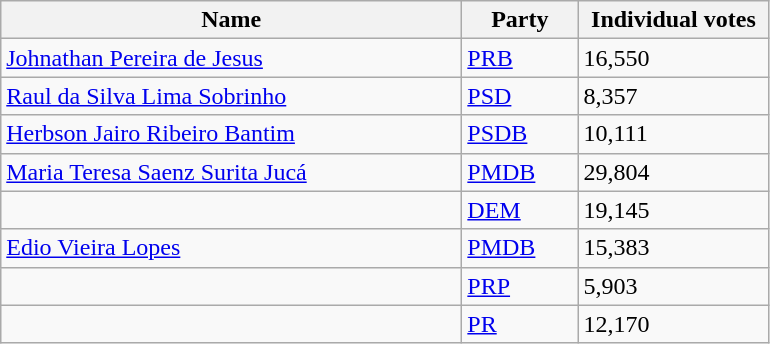<table class="wikitable sortable">
<tr>
<th style="width:300px;">Name</th>
<th style="width:70px;">Party</th>
<th style="width:120px;">Individual votes</th>
</tr>
<tr>
<td><a href='#'>Johnathan Pereira de Jesus</a></td>
<td><a href='#'>PRB</a></td>
<td>16,550</td>
</tr>
<tr>
<td><a href='#'>Raul da Silva Lima Sobrinho</a></td>
<td><a href='#'>PSD</a></td>
<td>8,357</td>
</tr>
<tr>
<td><a href='#'>Herbson Jairo Ribeiro Bantim</a></td>
<td><a href='#'>PSDB</a></td>
<td>10,111</td>
</tr>
<tr>
<td><a href='#'>Maria Teresa Saenz Surita Jucá</a></td>
<td><a href='#'>PMDB</a></td>
<td>29,804</td>
</tr>
<tr>
<td></td>
<td><a href='#'>DEM</a></td>
<td>19,145</td>
</tr>
<tr>
<td><a href='#'>Edio Vieira Lopes</a></td>
<td><a href='#'>PMDB</a></td>
<td>15,383</td>
</tr>
<tr>
<td></td>
<td><a href='#'>PRP</a></td>
<td>5,903</td>
</tr>
<tr>
<td></td>
<td><a href='#'>PR</a></td>
<td>12,170</td>
</tr>
</table>
